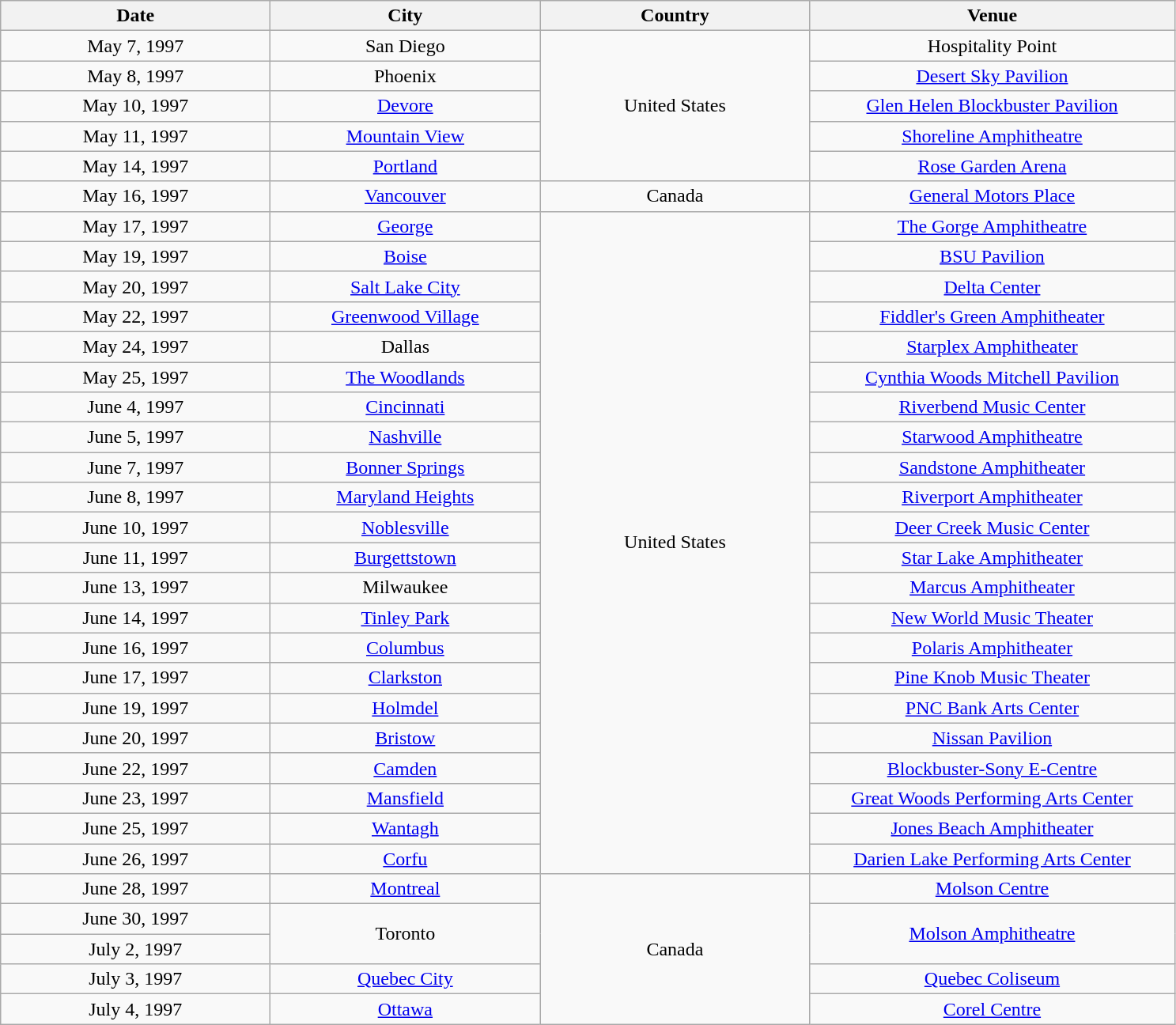<table class="wikitable" style="text-align:center;">
<tr>
<th width="220">Date</th>
<th width="220">City</th>
<th width="220">Country</th>
<th width="300">Venue</th>
</tr>
<tr>
<td>May 7, 1997</td>
<td>San Diego</td>
<td rowspan="5">United States</td>
<td>Hospitality Point</td>
</tr>
<tr>
<td>May 8, 1997</td>
<td>Phoenix</td>
<td><a href='#'>Desert Sky Pavilion</a></td>
</tr>
<tr>
<td>May 10, 1997</td>
<td><a href='#'>Devore</a></td>
<td><a href='#'>Glen Helen Blockbuster Pavilion</a></td>
</tr>
<tr>
<td>May 11, 1997</td>
<td><a href='#'>Mountain View</a></td>
<td><a href='#'>Shoreline Amphitheatre</a></td>
</tr>
<tr>
<td>May 14, 1997</td>
<td><a href='#'>Portland</a></td>
<td><a href='#'>Rose Garden Arena</a></td>
</tr>
<tr>
<td>May 16, 1997</td>
<td><a href='#'>Vancouver</a></td>
<td>Canada</td>
<td><a href='#'>General Motors Place</a></td>
</tr>
<tr>
<td>May 17, 1997</td>
<td><a href='#'>George</a></td>
<td rowspan="22">United States</td>
<td><a href='#'>The Gorge Amphitheatre</a></td>
</tr>
<tr>
<td>May 19, 1997</td>
<td><a href='#'>Boise</a></td>
<td><a href='#'>BSU Pavilion</a></td>
</tr>
<tr>
<td>May 20, 1997</td>
<td><a href='#'>Salt Lake City</a></td>
<td><a href='#'>Delta Center</a></td>
</tr>
<tr>
<td>May 22, 1997</td>
<td><a href='#'>Greenwood Village</a></td>
<td><a href='#'>Fiddler's Green Amphitheater</a></td>
</tr>
<tr>
<td>May 24, 1997</td>
<td>Dallas</td>
<td><a href='#'>Starplex Amphitheater</a></td>
</tr>
<tr>
<td>May 25, 1997</td>
<td><a href='#'>The Woodlands</a></td>
<td><a href='#'>Cynthia Woods Mitchell Pavilion</a></td>
</tr>
<tr>
<td>June 4, 1997</td>
<td><a href='#'>Cincinnati</a></td>
<td><a href='#'>Riverbend Music Center</a></td>
</tr>
<tr>
<td>June 5, 1997</td>
<td><a href='#'>Nashville</a></td>
<td><a href='#'>Starwood Amphitheatre</a></td>
</tr>
<tr>
<td>June 7, 1997</td>
<td><a href='#'>Bonner Springs</a></td>
<td><a href='#'>Sandstone Amphitheater</a></td>
</tr>
<tr>
<td>June 8, 1997</td>
<td><a href='#'>Maryland Heights</a></td>
<td><a href='#'>Riverport Amphitheater</a></td>
</tr>
<tr>
<td>June 10, 1997</td>
<td><a href='#'>Noblesville</a></td>
<td><a href='#'>Deer Creek Music Center</a></td>
</tr>
<tr>
<td>June 11, 1997</td>
<td><a href='#'>Burgettstown</a></td>
<td><a href='#'>Star Lake Amphitheater</a></td>
</tr>
<tr>
<td>June 13, 1997</td>
<td>Milwaukee</td>
<td><a href='#'>Marcus Amphitheater</a></td>
</tr>
<tr>
<td>June 14, 1997</td>
<td><a href='#'>Tinley Park</a></td>
<td><a href='#'>New World Music Theater</a></td>
</tr>
<tr>
<td>June 16, 1997</td>
<td><a href='#'>Columbus</a></td>
<td><a href='#'>Polaris Amphitheater</a></td>
</tr>
<tr>
<td>June 17, 1997</td>
<td><a href='#'>Clarkston</a></td>
<td><a href='#'>Pine Knob Music Theater</a></td>
</tr>
<tr>
<td>June 19, 1997</td>
<td><a href='#'>Holmdel</a></td>
<td><a href='#'>PNC Bank Arts Center</a></td>
</tr>
<tr>
<td>June 20, 1997</td>
<td><a href='#'>Bristow</a></td>
<td><a href='#'>Nissan Pavilion</a></td>
</tr>
<tr>
<td>June 22, 1997</td>
<td><a href='#'>Camden</a></td>
<td><a href='#'>Blockbuster-Sony E-Centre</a></td>
</tr>
<tr>
<td>June 23, 1997</td>
<td><a href='#'>Mansfield</a></td>
<td><a href='#'>Great Woods Performing Arts Center</a></td>
</tr>
<tr>
<td>June 25, 1997</td>
<td><a href='#'>Wantagh</a></td>
<td><a href='#'>Jones Beach Amphitheater</a></td>
</tr>
<tr>
<td>June 26, 1997</td>
<td><a href='#'>Corfu</a></td>
<td><a href='#'>Darien Lake Performing Arts Center</a></td>
</tr>
<tr>
<td>June 28, 1997</td>
<td><a href='#'>Montreal</a></td>
<td rowspan="5">Canada</td>
<td><a href='#'>Molson Centre</a></td>
</tr>
<tr>
<td>June 30, 1997</td>
<td rowspan="2">Toronto</td>
<td rowspan="2"><a href='#'>Molson Amphitheatre</a></td>
</tr>
<tr>
<td>July 2, 1997</td>
</tr>
<tr>
<td>July 3, 1997</td>
<td><a href='#'>Quebec City</a></td>
<td><a href='#'>Quebec Coliseum</a></td>
</tr>
<tr>
<td>July 4, 1997</td>
<td><a href='#'>Ottawa</a></td>
<td><a href='#'>Corel Centre</a></td>
</tr>
</table>
